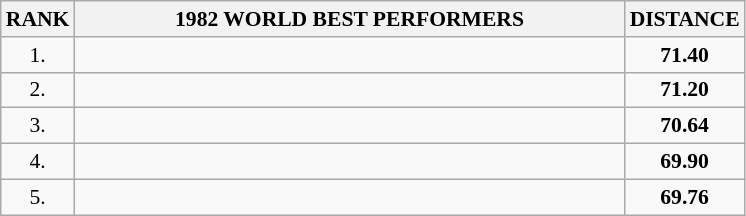<table class="wikitable" style="border-collapse: collapse; font-size: 90%;">
<tr>
<th>RANK</th>
<th align="center" style="width: 25em">1982 WORLD BEST PERFORMERS</th>
<th align="center" style="width: 5em">DISTANCE</th>
</tr>
<tr>
<td align="center">1.</td>
<td></td>
<td align="center"><strong>71.40</strong></td>
</tr>
<tr>
<td align="center">2.</td>
<td></td>
<td align="center"><strong>71.20</strong></td>
</tr>
<tr>
<td align="center">3.</td>
<td></td>
<td align="center"><strong>70.64</strong></td>
</tr>
<tr>
<td align="center">4.</td>
<td></td>
<td align="center"><strong>69.90</strong></td>
</tr>
<tr>
<td align="center">5.</td>
<td></td>
<td align="center"><strong>69.76</strong></td>
</tr>
</table>
